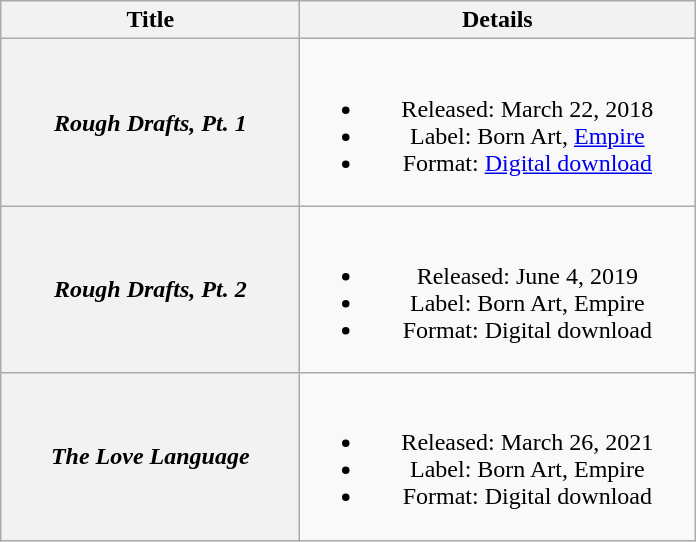<table class="wikitable plainrowheaders" style="text-align:center;">
<tr>
<th scope="col" style="width:12em;">Title</th>
<th scope="col" style="width:16em;">Details</th>
</tr>
<tr>
<th scope="row"><em>Rough Drafts, Pt. 1</em></th>
<td><br><ul><li>Released: March 22, 2018</li><li>Label: Born Art, <a href='#'>Empire</a></li><li>Format: <a href='#'>Digital download</a></li></ul></td>
</tr>
<tr>
<th scope="row"><em>Rough Drafts, Pt. 2</em></th>
<td><br><ul><li>Released: June 4, 2019</li><li>Label: Born Art, Empire</li><li>Format: Digital download</li></ul></td>
</tr>
<tr>
<th scope="row"><em>The Love Language</em></th>
<td><br><ul><li>Released: March 26, 2021</li><li>Label: Born Art, Empire</li><li>Format: Digital download</li></ul></td>
</tr>
</table>
